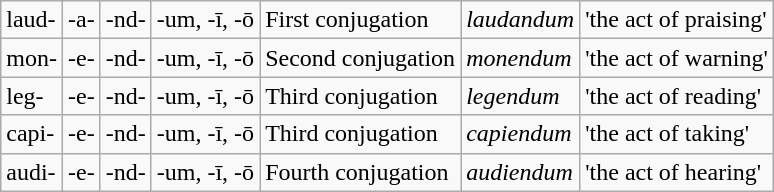<table class="wikitable">
<tr>
<td>laud-</td>
<td>-a-</td>
<td>-nd-</td>
<td>-um, -ī, -ō</td>
<td>First conjugation</td>
<td><em>laudandum</em></td>
<td>'the act of praising'</td>
</tr>
<tr>
<td>mon-</td>
<td>-e-</td>
<td>-nd-</td>
<td>-um, -ī, -ō</td>
<td>Second conjugation</td>
<td><em>monendum</em></td>
<td>'the act of warning'</td>
</tr>
<tr>
<td>leg-</td>
<td>-e-</td>
<td>-nd-</td>
<td>-um, -ī, -ō</td>
<td>Third conjugation</td>
<td><em>legendum</em></td>
<td>'the act of reading'</td>
</tr>
<tr>
<td>capi-</td>
<td>-e-</td>
<td>-nd-</td>
<td>-um, -ī, -ō</td>
<td>Third conjugation</td>
<td><em>capiendum</em></td>
<td>'the act of taking'</td>
</tr>
<tr>
<td>audi-</td>
<td>-e-</td>
<td>-nd-</td>
<td>-um, -ī, -ō</td>
<td>Fourth conjugation</td>
<td><em>audiendum</em></td>
<td>'the act of hearing'</td>
</tr>
</table>
